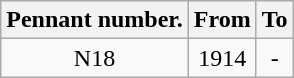<table class="wikitable" style="text-align:center">
<tr>
<th>Pennant number.</th>
<th>From</th>
<th>To</th>
</tr>
<tr>
<td>N18</td>
<td>1914</td>
<td>-</td>
</tr>
</table>
